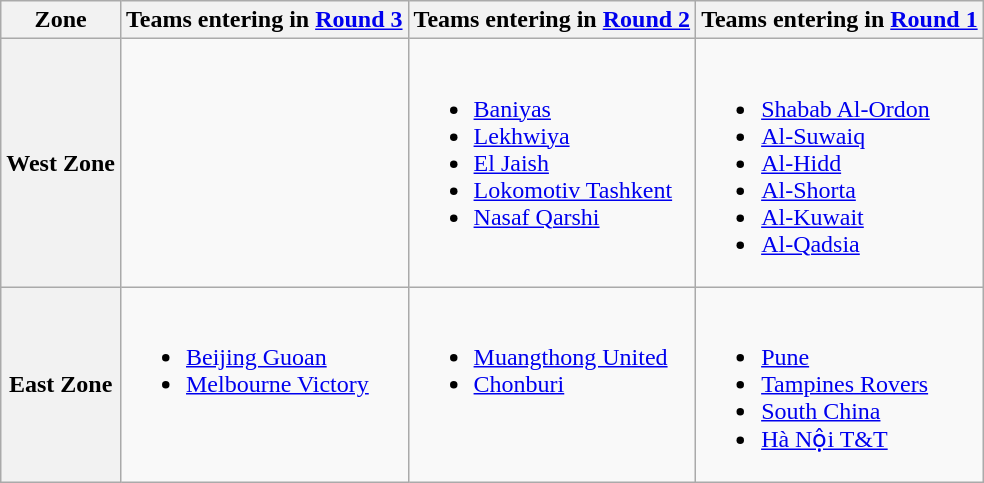<table class="wikitable">
<tr>
<th>Zone</th>
<th>Teams entering in <a href='#'>Round 3</a></th>
<th>Teams entering in <a href='#'>Round 2</a></th>
<th>Teams entering in <a href='#'>Round 1</a></th>
</tr>
<tr>
<th>West Zone</th>
<td valign=top></td>
<td valign=top><br><ul><li> <a href='#'>Baniyas</a></li><li> <a href='#'>Lekhwiya</a></li><li> <a href='#'>El Jaish</a></li><li> <a href='#'>Lokomotiv Tashkent</a></li><li> <a href='#'>Nasaf Qarshi</a></li></ul></td>
<td valign=top><br><ul><li> <a href='#'>Shabab Al-Ordon</a></li><li> <a href='#'>Al-Suwaiq</a></li><li> <a href='#'>Al-Hidd</a></li><li> <a href='#'>Al-Shorta</a></li><li> <a href='#'>Al-Kuwait</a></li><li> <a href='#'>Al-Qadsia</a></li></ul></td>
</tr>
<tr>
<th>East Zone</th>
<td valign=top><br><ul><li> <a href='#'>Beijing Guoan</a></li><li> <a href='#'>Melbourne Victory</a></li></ul></td>
<td valign=top><br><ul><li> <a href='#'>Muangthong United</a></li><li> <a href='#'>Chonburi</a></li></ul></td>
<td valign=top><br><ul><li> <a href='#'>Pune</a></li><li> <a href='#'>Tampines Rovers</a></li><li> <a href='#'>South China</a></li><li> <a href='#'>Hà Nội T&T</a></li></ul></td>
</tr>
</table>
